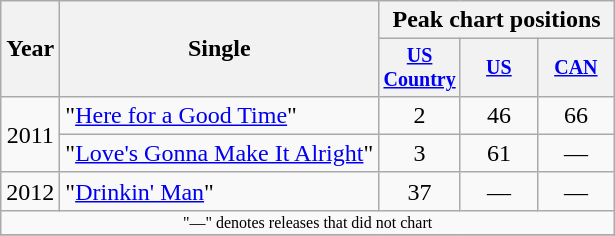<table class="wikitable" style="text-align:center;">
<tr>
<th rowspan="2">Year</th>
<th rowspan="2">Single</th>
<th colspan="3">Peak chart positions</th>
</tr>
<tr style="font-size:smaller;">
<th width="45"><a href='#'>US Country</a></th>
<th width="45"><a href='#'>US</a></th>
<th width="45"><a href='#'>CAN</a></th>
</tr>
<tr>
<td rowspan="2">2011</td>
<td align="left">"<a href='#'>Here for a Good Time</a>"</td>
<td>2</td>
<td>46</td>
<td>66</td>
</tr>
<tr>
<td align="left">"<a href='#'>Love's Gonna Make It Alright</a>"</td>
<td>3</td>
<td>61</td>
<td>—</td>
</tr>
<tr>
<td>2012</td>
<td align="left">"<a href='#'>Drinkin' Man</a>"</td>
<td>37</td>
<td>—</td>
<td>—</td>
</tr>
<tr>
<td colspan="5" style="font-size:8pt">"—" denotes releases that did not chart</td>
</tr>
<tr>
</tr>
</table>
